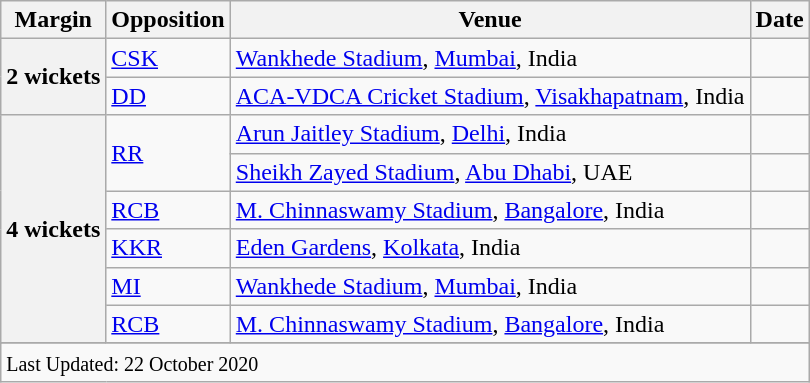<table class="wikitable">
<tr>
<th>Margin</th>
<th>Opposition</th>
<th>Venue</th>
<th>Date</th>
</tr>
<tr>
<th rowspan=2>2 wickets</th>
<td><a href='#'>CSK</a></td>
<td><a href='#'>Wankhede Stadium</a>, <a href='#'>Mumbai</a>, India</td>
<td></td>
</tr>
<tr>
<td><a href='#'>DD</a></td>
<td><a href='#'>ACA-VDCA Cricket Stadium</a>, <a href='#'>Visakhapatnam</a>, India</td>
<td></td>
</tr>
<tr>
<th rowspan=6>4 wickets</th>
<td rowspan=2><a href='#'>RR</a></td>
<td><a href='#'>Arun Jaitley Stadium</a>, <a href='#'>Delhi</a>, India</td>
<td></td>
</tr>
<tr>
<td><a href='#'>Sheikh Zayed Stadium</a>, <a href='#'>Abu Dhabi</a>, UAE</td>
<td></td>
</tr>
<tr>
<td><a href='#'>RCB</a></td>
<td><a href='#'>M. Chinnaswamy Stadium</a>, <a href='#'>Bangalore</a>, India</td>
<td></td>
</tr>
<tr>
<td><a href='#'>KKR</a></td>
<td><a href='#'>Eden Gardens</a>, <a href='#'>Kolkata</a>, India</td>
<td></td>
</tr>
<tr>
<td><a href='#'>MI</a></td>
<td><a href='#'>Wankhede Stadium</a>, <a href='#'>Mumbai</a>, India</td>
<td></td>
</tr>
<tr>
<td><a href='#'>RCB</a></td>
<td><a href='#'>M. Chinnaswamy Stadium</a>, <a href='#'>Bangalore</a>, India</td>
<td></td>
</tr>
<tr>
</tr>
<tr class=sortbottom>
<td colspan=5><small>Last Updated: 22 October 2020</small></td>
</tr>
</table>
